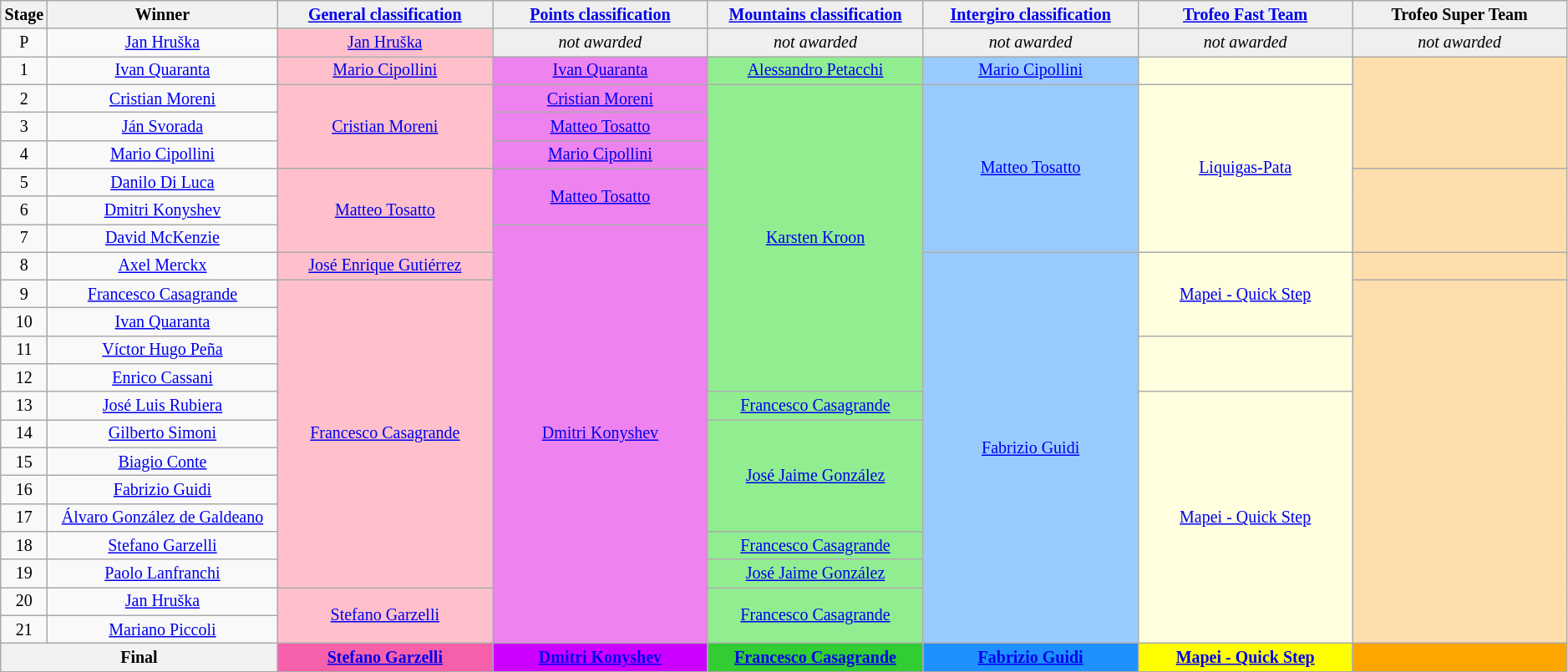<table class="wikitable" style="text-align: center; font-size:smaller;">
<tr style="background:#efefef;">
<th style="width:1%;">Stage</th>
<th style="width:15%;">Winner</th>
<th style="background:#efefef; width:14%;"><a href='#'>General classification</a><br></th>
<th style="background:#efefef; width:14%;"><a href='#'>Points classification</a><br></th>
<th style="background:#efefef; width:14%;"><a href='#'>Mountains classification</a><br></th>
<th style="background:#efefef; width:14%;"><a href='#'>Intergiro classification</a><br></th>
<th style="background:#efefef; width:14%;"><a href='#'>Trofeo Fast Team</a></th>
<th style="background:#efefef; width:14%;">Trofeo Super Team</th>
</tr>
<tr>
<td>P</td>
<td><a href='#'>Jan Hruška</a></td>
<td style="background:pink;" rowspan="1"><a href='#'>Jan Hruška</a></td>
<td style="background:#EFEFEF;"><em>not awarded</em></td>
<td style="background:#EFEFEF;"><em>not awarded</em></td>
<td style="background:#EFEFEF;"><em>not awarded</em></td>
<td style="background:#EFEFEF;"><em>not awarded</em></td>
<td style="background:#EFEFEF;"><em>not awarded</em></td>
</tr>
<tr>
<td>1</td>
<td><a href='#'>Ivan Quaranta</a></td>
<td style="background:pink;" rowspan="1"><a href='#'>Mario Cipollini</a></td>
<td style="background:violet;" rowspan="1"><a href='#'>Ivan Quaranta</a></td>
<td style="background:lightgreen;" rowspan="1"><a href='#'>Alessandro Petacchi</a></td>
<td style="background:#99CBFF;" rowspan="1"><a href='#'>Mario Cipollini</a></td>
<td style="background:lightyellow;" rowspan="1"></td>
<td style="background:navajowhite;" rowspan="4"></td>
</tr>
<tr>
<td>2</td>
<td><a href='#'>Cristian Moreni</a></td>
<td style="background:pink;" rowspan="3"><a href='#'>Cristian Moreni</a></td>
<td style="background:violet;" rowspan="1"><a href='#'>Cristian Moreni</a></td>
<td style="background:lightgreen;" rowspan="11"><a href='#'>Karsten Kroon</a></td>
<td style="background:#99CBFF;" rowspan="6"><a href='#'>Matteo Tosatto</a></td>
<td style="background:lightyellow;" rowspan="6"><a href='#'>Liquigas-Pata</a></td>
</tr>
<tr>
<td>3</td>
<td><a href='#'>Ján Svorada</a></td>
<td style="background:violet;" rowspan="1"><a href='#'>Matteo Tosatto</a></td>
</tr>
<tr>
<td>4</td>
<td><a href='#'>Mario Cipollini</a></td>
<td style="background:violet;" rowspan="1"><a href='#'>Mario Cipollini</a></td>
</tr>
<tr>
<td>5</td>
<td><a href='#'>Danilo Di Luca</a></td>
<td style="background:pink;" rowspan="3"><a href='#'>Matteo Tosatto</a></td>
<td style="background:violet;" rowspan="2"><a href='#'>Matteo Tosatto</a></td>
<td style="background:navajowhite;" rowspan="3"></td>
</tr>
<tr>
<td>6</td>
<td><a href='#'>Dmitri Konyshev</a></td>
</tr>
<tr>
<td>7</td>
<td><a href='#'>David McKenzie</a></td>
<td style="background:violet;" rowspan="15"><a href='#'>Dmitri Konyshev</a></td>
</tr>
<tr>
<td>8</td>
<td><a href='#'>Axel Merckx</a></td>
<td style="background:pink;" rowspan="1"><a href='#'>José Enrique Gutiérrez</a></td>
<td style="background:#99CBFF;" rowspan="14"><a href='#'>Fabrizio Guidi</a></td>
<td style="background:lightyellow;" rowspan="3"><a href='#'>Mapei - Quick Step</a></td>
<td style="background:navajowhite;" rowspan="1"></td>
</tr>
<tr>
<td>9</td>
<td><a href='#'>Francesco Casagrande</a></td>
<td style="background:pink;" rowspan="11"><a href='#'>Francesco Casagrande</a></td>
<td style="background:navajowhite;" rowspan="13"></td>
</tr>
<tr>
<td>10</td>
<td><a href='#'>Ivan Quaranta</a></td>
</tr>
<tr>
<td>11</td>
<td><a href='#'>Víctor Hugo Peña</a></td>
<td style="background:lightyellow;" rowspan="2"></td>
</tr>
<tr>
<td>12</td>
<td><a href='#'>Enrico Cassani</a></td>
</tr>
<tr>
<td>13</td>
<td><a href='#'>José Luis Rubiera</a></td>
<td style="background:lightgreen;" rowspan="1"><a href='#'>Francesco Casagrande</a></td>
<td style="background:lightyellow;" rowspan="9"><a href='#'>Mapei - Quick Step</a></td>
</tr>
<tr>
<td>14</td>
<td><a href='#'>Gilberto Simoni</a></td>
<td style="background:lightgreen;" rowspan="4"><a href='#'>José Jaime González</a></td>
</tr>
<tr>
<td>15</td>
<td><a href='#'>Biagio Conte</a></td>
</tr>
<tr>
<td>16</td>
<td><a href='#'>Fabrizio Guidi</a></td>
</tr>
<tr>
<td>17</td>
<td><a href='#'>Álvaro González de Galdeano</a></td>
</tr>
<tr>
<td>18</td>
<td><a href='#'>Stefano Garzelli</a></td>
<td style="background:lightgreen;" rowspan="1"><a href='#'>Francesco Casagrande</a></td>
</tr>
<tr>
<td>19</td>
<td><a href='#'>Paolo Lanfranchi</a></td>
<td style="background:lightgreen;" rowspan="1"><a href='#'>José Jaime González</a></td>
</tr>
<tr>
<td>20</td>
<td><a href='#'>Jan Hruška</a></td>
<td style="background:pink;" rowspan="2"><a href='#'>Stefano Garzelli</a></td>
<td style="background:lightgreen;" rowspan="2"><a href='#'>Francesco Casagrande</a></td>
</tr>
<tr>
<td>21</td>
<td><a href='#'>Mariano Piccoli</a></td>
</tr>
<tr>
<th colspan=2><strong>Final</strong></th>
<th style="background:#F660AB;"><strong><a href='#'>Stefano Garzelli</a></strong></th>
<th style="background:#c0f;"><strong><a href='#'>Dmitri Konyshev</a></strong></th>
<th style="background:#32CD32;"><strong><a href='#'>Francesco Casagrande</a></strong></th>
<th style="background:dodgerblue;"><strong><a href='#'>Fabrizio Guidi</a></strong></th>
<th style="background:yellow;"><strong><a href='#'>Mapei - Quick Step</a></strong></th>
<th style="background:orange;"><strong></strong></th>
</tr>
</table>
